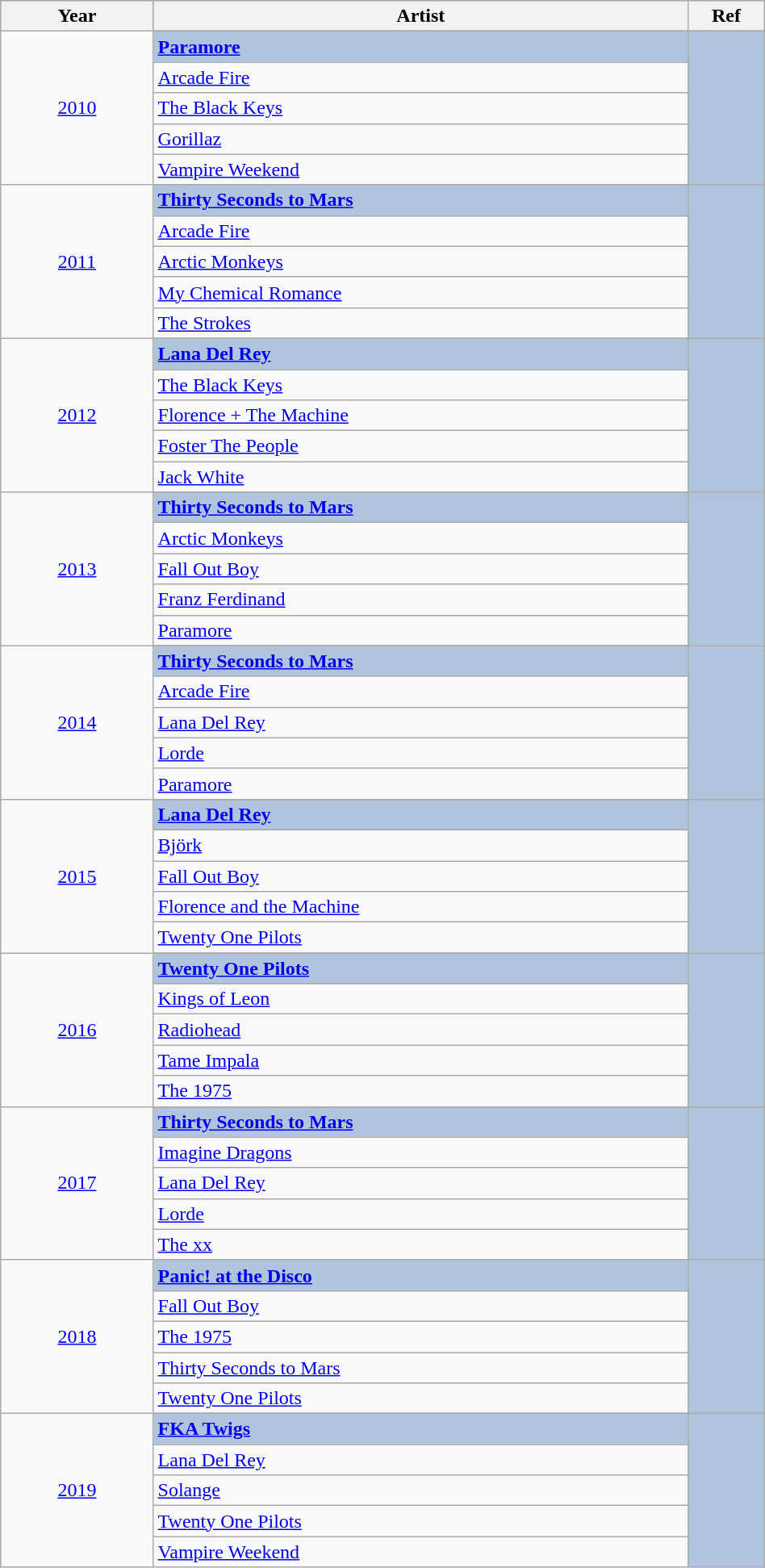<table class="wikitable" style="width:50%;">
<tr style="background:#bebebe;">
<th style="width:10%;">Year</th>
<th style="width:35%;">Artist</th>
<th style="width:5%;">Ref</th>
</tr>
<tr>
<td rowspan="6" align="center"><a href='#'>2010</a></td>
</tr>
<tr style="background:#B0C4DE">
<td><strong><a href='#'>Paramore</a></strong></td>
<td rowspan="6" align="center"></td>
</tr>
<tr>
<td><a href='#'>Arcade Fire</a></td>
</tr>
<tr>
<td><a href='#'>The Black Keys</a></td>
</tr>
<tr>
<td><a href='#'>Gorillaz</a></td>
</tr>
<tr>
<td><a href='#'>Vampire Weekend</a></td>
</tr>
<tr>
<td rowspan="6" align="center"><a href='#'>2011</a></td>
</tr>
<tr style="background:#B0C4DE">
<td><strong><a href='#'>Thirty Seconds to Mars</a></strong></td>
<td rowspan="6" align="center"></td>
</tr>
<tr>
<td><a href='#'>Arcade Fire</a></td>
</tr>
<tr>
<td><a href='#'>Arctic Monkeys</a></td>
</tr>
<tr>
<td><a href='#'>My Chemical Romance</a></td>
</tr>
<tr>
<td><a href='#'>The Strokes</a></td>
</tr>
<tr>
<td rowspan="6" align="center"><a href='#'>2012</a></td>
</tr>
<tr style="background:#B0C4DE">
<td><strong><a href='#'>Lana Del Rey</a></strong></td>
<td rowspan="6" align="center"></td>
</tr>
<tr>
<td><a href='#'>The Black Keys</a></td>
</tr>
<tr>
<td><a href='#'>Florence + The Machine</a></td>
</tr>
<tr>
<td><a href='#'>Foster The People</a></td>
</tr>
<tr>
<td><a href='#'>Jack White</a></td>
</tr>
<tr>
<td rowspan="6" align="center"><a href='#'>2013</a></td>
</tr>
<tr style="background:#B0C4DE">
<td><strong><a href='#'>Thirty Seconds to Mars</a></strong></td>
<td rowspan="6" align="center"></td>
</tr>
<tr>
<td><a href='#'>Arctic Monkeys</a></td>
</tr>
<tr>
<td><a href='#'>Fall Out Boy</a></td>
</tr>
<tr>
<td><a href='#'>Franz Ferdinand</a></td>
</tr>
<tr>
<td><a href='#'>Paramore</a></td>
</tr>
<tr>
<td rowspan="6" align="center"><a href='#'>2014</a></td>
</tr>
<tr style="background:#B0C4DE">
<td><strong><a href='#'>Thirty Seconds to Mars</a></strong></td>
<td rowspan="6" align="center"></td>
</tr>
<tr>
<td><a href='#'>Arcade Fire</a></td>
</tr>
<tr>
<td><a href='#'>Lana Del Rey</a></td>
</tr>
<tr>
<td><a href='#'>Lorde</a></td>
</tr>
<tr>
<td><a href='#'>Paramore</a></td>
</tr>
<tr>
<td rowspan="6" align="center"><a href='#'>2015</a></td>
</tr>
<tr style="background:#B0C4DE">
<td><strong><a href='#'>Lana Del Rey</a></strong></td>
<td rowspan="6" align="center"></td>
</tr>
<tr>
<td><a href='#'>Björk</a></td>
</tr>
<tr>
<td><a href='#'>Fall Out Boy</a></td>
</tr>
<tr>
<td><a href='#'>Florence and the Machine</a></td>
</tr>
<tr>
<td><a href='#'>Twenty One Pilots</a></td>
</tr>
<tr>
<td rowspan="6" align="center"><a href='#'>2016</a></td>
</tr>
<tr style="background:#B0C4DE">
<td><strong><a href='#'>Twenty One Pilots</a></strong></td>
<td rowspan="6" align="center"></td>
</tr>
<tr>
<td><a href='#'>Kings of Leon</a></td>
</tr>
<tr>
<td><a href='#'>Radiohead</a></td>
</tr>
<tr>
<td><a href='#'>Tame Impala</a></td>
</tr>
<tr>
<td><a href='#'>The 1975</a></td>
</tr>
<tr>
<td rowspan="6" align="center"><a href='#'>2017</a></td>
</tr>
<tr style="background:#B0C4DE">
<td><strong><a href='#'>Thirty Seconds to Mars</a></strong></td>
<td rowspan="6" align="center"></td>
</tr>
<tr>
<td><a href='#'>Imagine Dragons</a></td>
</tr>
<tr>
<td><a href='#'>Lana Del Rey</a></td>
</tr>
<tr>
<td><a href='#'>Lorde</a></td>
</tr>
<tr>
<td><a href='#'>The xx</a></td>
</tr>
<tr>
<td rowspan="6" align="center"><a href='#'>2018</a></td>
</tr>
<tr style="background:#B0C4DE">
<td><strong><a href='#'>Panic! at the Disco</a></strong></td>
<td rowspan="6" align="center"></td>
</tr>
<tr>
<td><a href='#'>Fall Out Boy</a></td>
</tr>
<tr>
<td><a href='#'>The 1975</a></td>
</tr>
<tr>
<td><a href='#'>Thirty Seconds to Mars</a></td>
</tr>
<tr>
<td><a href='#'>Twenty One Pilots</a></td>
</tr>
<tr>
<td rowspan="6" align="center"><a href='#'>2019</a></td>
</tr>
<tr style="background:#B0C4DE">
<td><strong><a href='#'>FKA Twigs</a></strong></td>
<td rowspan="6" align="center"></td>
</tr>
<tr>
<td><a href='#'>Lana Del Rey</a></td>
</tr>
<tr>
<td><a href='#'>Solange</a></td>
</tr>
<tr>
<td><a href='#'>Twenty One Pilots</a></td>
</tr>
<tr>
<td><a href='#'>Vampire Weekend</a></td>
</tr>
</table>
